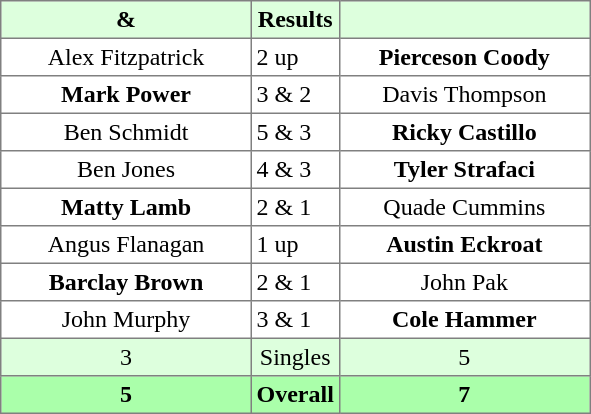<table border="1" cellpadding="3" style="border-collapse: collapse; text-align:center;">
<tr style="background:#ddffdd;">
<th width=160> & </th>
<th>Results</th>
<th width=160></th>
</tr>
<tr>
<td>Alex Fitzpatrick</td>
<td align=left> 2 up</td>
<td><strong>Pierceson Coody</strong></td>
</tr>
<tr>
<td><strong>Mark Power</strong></td>
<td align=left> 3 & 2</td>
<td>Davis Thompson</td>
</tr>
<tr>
<td>Ben Schmidt</td>
<td align=left> 5 & 3</td>
<td><strong>Ricky Castillo</strong></td>
</tr>
<tr>
<td>Ben Jones</td>
<td align=left> 4 & 3</td>
<td><strong>Tyler Strafaci</strong></td>
</tr>
<tr>
<td><strong>Matty Lamb</strong></td>
<td align=left> 2 & 1</td>
<td>Quade Cummins</td>
</tr>
<tr>
<td>Angus Flanagan</td>
<td align=left> 1 up</td>
<td><strong>Austin Eckroat</strong></td>
</tr>
<tr>
<td><strong>Barclay Brown</strong></td>
<td align=left> 2 & 1</td>
<td>John Pak</td>
</tr>
<tr>
<td>John Murphy</td>
<td align=left> 3 & 1</td>
<td><strong>Cole Hammer</strong></td>
</tr>
<tr style="background:#ddffdd;">
<td>3</td>
<td>Singles</td>
<td>5</td>
</tr>
<tr style="background:#aaffaa;">
<th>5</th>
<th>Overall</th>
<th>7</th>
</tr>
</table>
